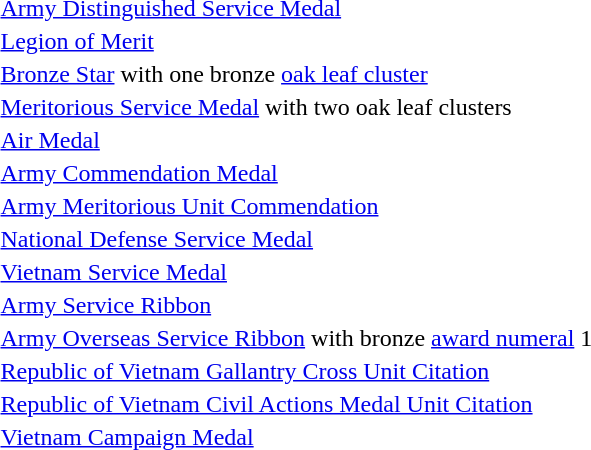<table>
<tr>
<td></td>
<td><a href='#'>Army Distinguished Service Medal</a></td>
</tr>
<tr>
<td></td>
<td><a href='#'>Legion of Merit</a></td>
</tr>
<tr>
<td></td>
<td><a href='#'>Bronze Star</a> with one bronze <a href='#'>oak leaf cluster</a></td>
</tr>
<tr>
<td></td>
<td><a href='#'>Meritorious Service Medal</a> with two oak leaf clusters</td>
</tr>
<tr>
<td></td>
<td><a href='#'>Air Medal</a></td>
</tr>
<tr>
<td></td>
<td><a href='#'>Army Commendation Medal</a></td>
</tr>
<tr>
<td></td>
<td><a href='#'>Army Meritorious Unit Commendation</a></td>
</tr>
<tr>
<td></td>
<td><a href='#'>National Defense Service Medal</a></td>
</tr>
<tr>
<td></td>
<td><a href='#'>Vietnam Service Medal</a></td>
</tr>
<tr>
<td></td>
<td><a href='#'>Army Service Ribbon</a></td>
</tr>
<tr>
<td><span></span></td>
<td><a href='#'>Army Overseas Service Ribbon</a> with bronze <a href='#'>award numeral</a> 1</td>
</tr>
<tr>
<td></td>
<td><a href='#'>Republic of Vietnam Gallantry Cross Unit Citation</a></td>
</tr>
<tr>
<td></td>
<td><a href='#'>Republic of Vietnam Civil Actions Medal Unit Citation</a></td>
</tr>
<tr>
<td></td>
<td><a href='#'>Vietnam Campaign Medal</a></td>
</tr>
</table>
